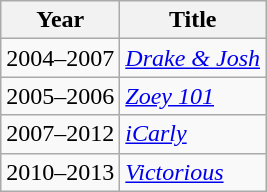<table class="wikitable">
<tr>
<th>Year</th>
<th>Title</th>
</tr>
<tr>
<td>2004–2007</td>
<td><em><a href='#'>Drake & Josh</a></em></td>
</tr>
<tr>
<td>2005–2006</td>
<td><em><a href='#'>Zoey 101</a></em></td>
</tr>
<tr>
<td>2007–2012</td>
<td><em><a href='#'>iCarly</a></em></td>
</tr>
<tr>
<td>2010–2013</td>
<td><em><a href='#'>Victorious</a></em></td>
</tr>
</table>
